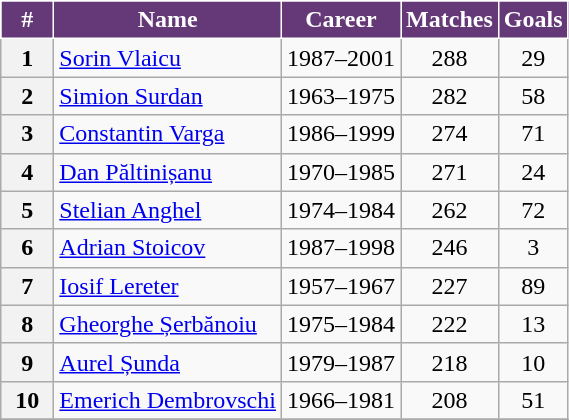<table class="wikitable" style="text-align:center">
<tr>
<th style="background:#653978;color:#ffffff;border:1px solid #ffffff;width:28px">#</th>
<th style="background:#653978;color:#ffffff;border:1px solid #ffffff;">Name</th>
<th style="background:#653978;color:#ffffff;border:1px solid #ffffff;">Career</th>
<th style="background:#653978;color:#ffffff;border:1px solid #ffffff;">Matches</th>
<th style="background:#653978;color:#ffffff;border:1px solid #ffffff;">Goals</th>
</tr>
<tr>
<th>1</th>
<td align="left"><a href='#'>Sorin Vlaicu</a></td>
<td>1987–2001</td>
<td>288</td>
<td>29</td>
</tr>
<tr>
<th>2</th>
<td align="left"><a href='#'>Simion Surdan</a></td>
<td>1963–1975</td>
<td>282</td>
<td>58</td>
</tr>
<tr>
<th>3</th>
<td align="left"><a href='#'>Constantin Varga</a></td>
<td>1986–1999</td>
<td>274</td>
<td>71</td>
</tr>
<tr>
<th>4</th>
<td align="left"><a href='#'>Dan Păltinișanu</a></td>
<td>1970–1985</td>
<td>271</td>
<td>24</td>
</tr>
<tr>
<th>5</th>
<td align="left"><a href='#'>Stelian Anghel</a></td>
<td>1974–1984</td>
<td>262</td>
<td>72</td>
</tr>
<tr>
<th>6</th>
<td align="left"><a href='#'>Adrian Stoicov</a></td>
<td>1987–1998</td>
<td>246</td>
<td>3</td>
</tr>
<tr>
<th>7</th>
<td align="left"><a href='#'>Iosif Lereter</a></td>
<td>1957–1967</td>
<td>227</td>
<td>89</td>
</tr>
<tr>
<th>8</th>
<td align="left"><a href='#'>Gheorghe Șerbănoiu</a></td>
<td>1975–1984</td>
<td>222</td>
<td>13</td>
</tr>
<tr>
<th>9</th>
<td align="left"><a href='#'>Aurel Șunda</a></td>
<td>1979–1987</td>
<td>218</td>
<td>10</td>
</tr>
<tr>
<th>10</th>
<td align="left"><a href='#'>Emerich Dembrovschi</a></td>
<td>1966–1981</td>
<td>208</td>
<td>51</td>
</tr>
<tr>
</tr>
</table>
